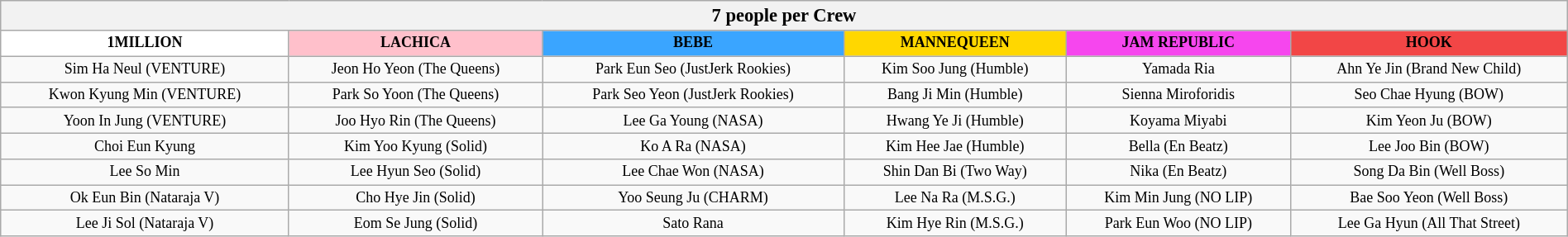<table class="wikitable" style="text-align:center; width:100%; font-size: 75%">
<tr>
<th scope="col" style="width:100%; font-size: 125%" colspan="6">7 people per Crew</th>
</tr>
<tr>
<td style="background:white; width="10%"><strong>1MILLION</strong></td>
<td style="background:pink; width="10%"><strong>LACHICA</strong></td>
<td style="background:#3AA5FF; width="10%"><strong>BEBE</strong></td>
<td style="background:gold; width="10%"><strong>MANNEQUEEN</strong></td>
<td style="background:#F646EE; width="10%"><strong>JAM REPUBLIC</strong></td>
<td style="background:#F24646; width="10%"><strong>HOOK</strong></td>
</tr>
<tr>
<td>Sim Ha Neul (VENTURE)</td>
<td>Jeon Ho Yeon (The Queens)</td>
<td>Park Eun Seo (JustJerk Rookies)</td>
<td>Kim Soo Jung (Humble)</td>
<td>Yamada Ria</td>
<td>Ahn Ye Jin (Brand New Child)</td>
</tr>
<tr>
<td>Kwon Kyung Min (VENTURE)</td>
<td>Park So Yoon (The Queens)</td>
<td>Park Seo Yeon (JustJerk Rookies)</td>
<td>Bang Ji Min (Humble)</td>
<td>Sienna Miroforidis</td>
<td>Seo Chae Hyung (BOW)</td>
</tr>
<tr>
<td>Yoon In Jung (VENTURE)</td>
<td>Joo Hyo Rin (The Queens)</td>
<td>Lee Ga Young (NASA)</td>
<td>Hwang Ye Ji (Humble)</td>
<td>Koyama Miyabi</td>
<td>Kim Yeon Ju (BOW)</td>
</tr>
<tr>
<td>Choi Eun Kyung</td>
<td>Kim Yoo Kyung (Solid)</td>
<td>Ko A Ra (NASA)</td>
<td>Kim Hee Jae (Humble)</td>
<td>Bella (En Beatz)</td>
<td>Lee Joo Bin (BOW)</td>
</tr>
<tr>
<td>Lee So Min</td>
<td>Lee Hyun Seo (Solid)</td>
<td>Lee Chae Won (NASA)</td>
<td>Shin Dan Bi (Two Way)</td>
<td>Nika (En Beatz)</td>
<td>Song Da Bin (Well Boss)</td>
</tr>
<tr>
<td>Ok Eun Bin (Nataraja V)</td>
<td>Cho Hye Jin (Solid)</td>
<td>Yoo Seung Ju (CHARM)</td>
<td>Lee Na Ra (M.S.G.)</td>
<td>Kim Min Jung (NO LIP)</td>
<td>Bae Soo Yeon (Well Boss)</td>
</tr>
<tr>
<td>Lee Ji Sol (Nataraja V)</td>
<td>Eom Se Jung (Solid)</td>
<td>Sato Rana</td>
<td>Kim Hye Rin (M.S.G.)</td>
<td>Park Eun Woo (NO LIP)</td>
<td>Lee Ga Hyun (All That Street)</td>
</tr>
</table>
